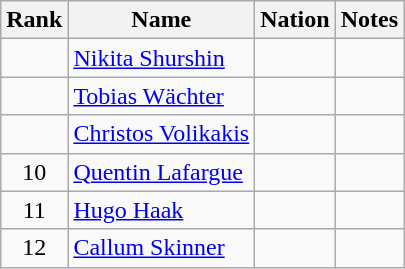<table class="wikitable sortable" style="text-align:center">
<tr>
<th>Rank</th>
<th>Name</th>
<th>Nation</th>
<th>Notes</th>
</tr>
<tr>
<td></td>
<td align=left><a href='#'>Nikita Shurshin</a></td>
<td align=left></td>
<td></td>
</tr>
<tr>
<td></td>
<td align=left><a href='#'>Tobias Wächter</a></td>
<td align=left></td>
<td></td>
</tr>
<tr>
<td></td>
<td align=left><a href='#'>Christos Volikakis</a></td>
<td align=left></td>
<td></td>
</tr>
<tr>
<td>10</td>
<td align=left><a href='#'>Quentin Lafargue</a></td>
<td align=left></td>
<td></td>
</tr>
<tr>
<td>11</td>
<td align=left><a href='#'>Hugo Haak</a></td>
<td align=left></td>
<td></td>
</tr>
<tr>
<td>12</td>
<td align=left><a href='#'>Callum Skinner</a></td>
<td align=left></td>
<td></td>
</tr>
</table>
